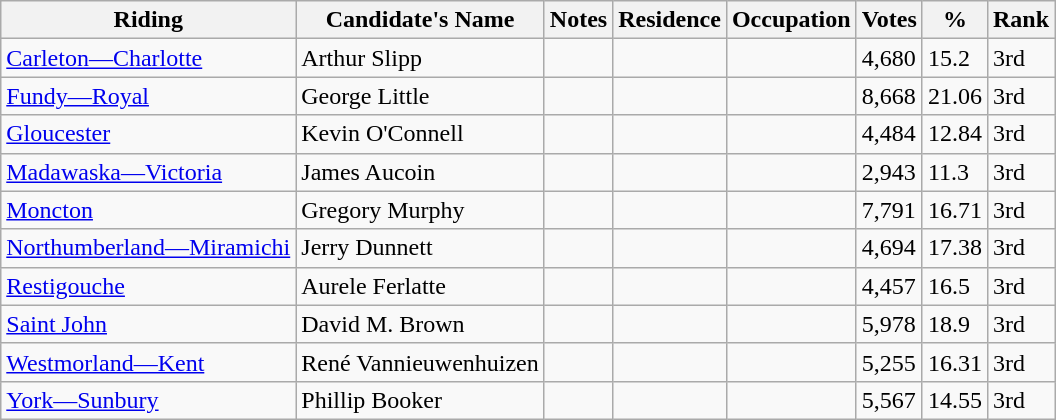<table class="wikitable sortable">
<tr>
<th>Riding<br></th>
<th>Candidate's Name</th>
<th>Notes</th>
<th>Residence</th>
<th>Occupation</th>
<th>Votes</th>
<th>%</th>
<th>Rank</th>
</tr>
<tr>
<td><a href='#'>Carleton—Charlotte</a></td>
<td>Arthur Slipp</td>
<td></td>
<td></td>
<td></td>
<td>4,680</td>
<td>15.2</td>
<td>3rd</td>
</tr>
<tr>
<td><a href='#'>Fundy—Royal</a></td>
<td>George Little</td>
<td></td>
<td></td>
<td></td>
<td>8,668</td>
<td>21.06</td>
<td>3rd</td>
</tr>
<tr>
<td><a href='#'>Gloucester</a></td>
<td>Kevin O'Connell</td>
<td></td>
<td></td>
<td></td>
<td>4,484</td>
<td>12.84</td>
<td>3rd</td>
</tr>
<tr>
<td><a href='#'>Madawaska—Victoria</a></td>
<td>James Aucoin</td>
<td></td>
<td></td>
<td></td>
<td>2,943</td>
<td>11.3</td>
<td>3rd</td>
</tr>
<tr>
<td><a href='#'>Moncton</a></td>
<td>Gregory Murphy</td>
<td></td>
<td></td>
<td></td>
<td>7,791</td>
<td>16.71</td>
<td>3rd</td>
</tr>
<tr>
<td><a href='#'>Northumberland—Miramichi</a></td>
<td>Jerry Dunnett</td>
<td></td>
<td></td>
<td></td>
<td>4,694</td>
<td>17.38</td>
<td>3rd</td>
</tr>
<tr>
<td><a href='#'>Restigouche</a></td>
<td>Aurele Ferlatte</td>
<td></td>
<td></td>
<td></td>
<td>4,457</td>
<td>16.5</td>
<td>3rd</td>
</tr>
<tr>
<td><a href='#'>Saint John</a></td>
<td>David M. Brown</td>
<td></td>
<td></td>
<td></td>
<td>5,978</td>
<td>18.9</td>
<td>3rd</td>
</tr>
<tr>
<td><a href='#'>Westmorland—Kent</a></td>
<td>René Vannieuwenhuizen</td>
<td></td>
<td></td>
<td></td>
<td>5,255</td>
<td>16.31</td>
<td>3rd</td>
</tr>
<tr>
<td><a href='#'>York—Sunbury</a></td>
<td>Phillip Booker</td>
<td></td>
<td></td>
<td></td>
<td>5,567</td>
<td>14.55</td>
<td>3rd</td>
</tr>
</table>
